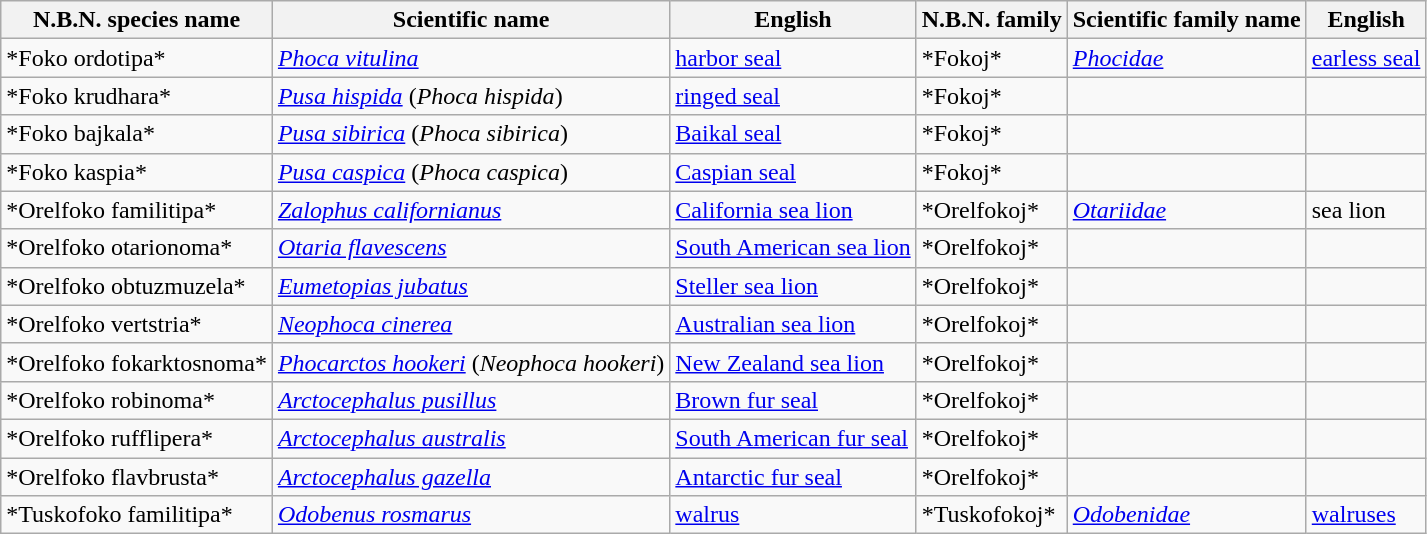<table class="wikitable">
<tr>
<th>N.B.N. species name</th>
<th>Scientific name</th>
<th>English</th>
<th>N.B.N. family</th>
<th>Scientific family name</th>
<th>English</th>
</tr>
<tr>
<td>*Foko ordotipa*</td>
<td><em><a href='#'>Phoca vitulina</a></em></td>
<td><a href='#'>harbor seal</a></td>
<td>*Fokoj*</td>
<td><em><a href='#'>Phocidae</a></em></td>
<td><a href='#'>earless seal</a></td>
</tr>
<tr>
<td>*Foko krudhara*</td>
<td><em><a href='#'>Pusa hispida</a></em> (<em>Phoca hispida</em>)</td>
<td><a href='#'>ringed seal</a></td>
<td>*Fokoj*</td>
<td></td>
<td></td>
</tr>
<tr>
<td>*Foko bajkala*</td>
<td><em><a href='#'>Pusa sibirica</a></em> (<em>Phoca sibirica</em>)</td>
<td><a href='#'>Baikal seal</a></td>
<td>*Fokoj*</td>
<td></td>
<td></td>
</tr>
<tr>
<td>*Foko kaspia*</td>
<td><em><a href='#'>Pusa caspica</a></em> (<em>Phoca caspica</em>)</td>
<td><a href='#'>Caspian seal</a></td>
<td>*Fokoj*</td>
<td></td>
<td></td>
</tr>
<tr>
<td>*Orelfoko familitipa*</td>
<td><em><a href='#'>Zalophus californianus</a></em></td>
<td><a href='#'>California sea lion</a></td>
<td>*Orelfokoj*</td>
<td><em><a href='#'>Otariidae</a></em></td>
<td>sea lion</td>
</tr>
<tr>
<td>*Orelfoko otarionoma*</td>
<td><em><a href='#'>Otaria flavescens</a></em></td>
<td><a href='#'>South American sea lion</a></td>
<td>*Orelfokoj*</td>
<td></td>
<td></td>
</tr>
<tr>
<td>*Orelfoko obtuzmuzela*</td>
<td><em><a href='#'>Eumetopias jubatus</a></em></td>
<td><a href='#'>Steller sea lion</a></td>
<td>*Orelfokoj*</td>
<td></td>
<td></td>
</tr>
<tr>
<td>*Orelfoko vertstria*</td>
<td><em><a href='#'>Neophoca cinerea</a></em></td>
<td><a href='#'>Australian sea lion</a></td>
<td>*Orelfokoj*</td>
<td></td>
<td></td>
</tr>
<tr>
<td>*Orelfoko fokarktosnoma*</td>
<td><em><a href='#'>Phocarctos hookeri</a></em> (<em>Neophoca hookeri</em>)</td>
<td><a href='#'>New Zealand sea lion</a></td>
<td>*Orelfokoj*</td>
<td></td>
<td></td>
</tr>
<tr>
<td>*Orelfoko robinoma*</td>
<td><em><a href='#'>Arctocephalus pusillus</a></em></td>
<td><a href='#'>Brown fur seal</a></td>
<td>*Orelfokoj*</td>
<td></td>
<td></td>
</tr>
<tr>
<td>*Orelfoko rufflipera*</td>
<td><em><a href='#'>Arctocephalus australis</a></em></td>
<td><a href='#'>South American fur seal</a></td>
<td>*Orelfokoj*</td>
<td></td>
<td></td>
</tr>
<tr>
<td>*Orelfoko flavbrusta*</td>
<td><em><a href='#'>Arctocephalus gazella</a></em></td>
<td><a href='#'>Antarctic fur seal</a></td>
<td>*Orelfokoj*</td>
<td></td>
<td></td>
</tr>
<tr>
<td>*Tuskofoko familitipa*</td>
<td><em><a href='#'>Odobenus rosmarus</a></em></td>
<td><a href='#'>walrus</a></td>
<td>*Tuskofokoj*</td>
<td><em><a href='#'>Odobenidae</a></em></td>
<td><a href='#'>walruses</a></td>
</tr>
</table>
